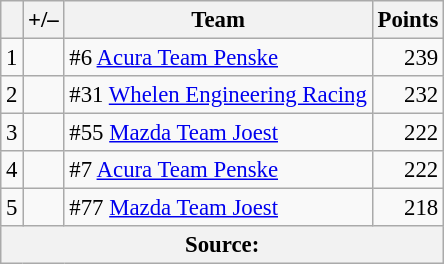<table class="wikitable" style="font-size: 95%;">
<tr>
<th scope="col"></th>
<th scope="col">+/–</th>
<th scope="col">Team</th>
<th scope="col">Points</th>
</tr>
<tr>
<td align=center>1</td>
<td align="left"></td>
<td> #6 <a href='#'>Acura Team Penske</a></td>
<td align=right>239</td>
</tr>
<tr>
<td align=center>2</td>
<td align="left"></td>
<td> #31 <a href='#'>Whelen Engineering Racing</a></td>
<td align=right>232</td>
</tr>
<tr>
<td align=center>3</td>
<td align="left"></td>
<td> #55 <a href='#'>Mazda Team Joest</a></td>
<td align=right>222</td>
</tr>
<tr>
<td align=center>4</td>
<td align="left"></td>
<td> #7 <a href='#'>Acura Team Penske</a></td>
<td align=right>222</td>
</tr>
<tr>
<td align=center>5</td>
<td align="left"></td>
<td> #77 <a href='#'>Mazda Team Joest</a></td>
<td align=right>218</td>
</tr>
<tr>
<th colspan=5>Source:</th>
</tr>
</table>
